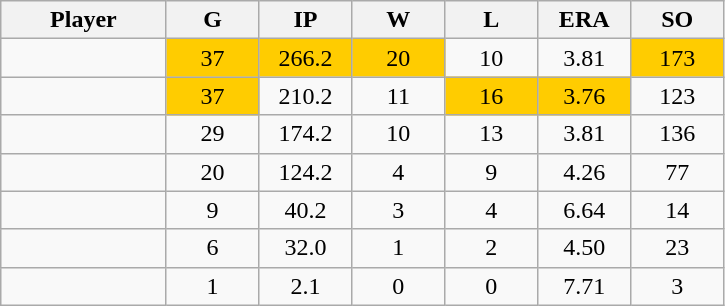<table class="wikitable sortable">
<tr>
<th bgcolor="#DDDDFF" width="16%">Player</th>
<th bgcolor="#DDDDFF" width="9%">G</th>
<th bgcolor="#DDDDFF" width="9%">IP</th>
<th bgcolor="#DDDDFF" width="9%">W</th>
<th bgcolor="#DDDDFF" width="9%">L</th>
<th bgcolor="#DDDDFF" width="9%">ERA</th>
<th bgcolor="#DDDDFF" width="9%">SO</th>
</tr>
<tr align="center">
<td></td>
<td bgcolor="FFCC00">37</td>
<td bgcolor="FFCC00">266.2</td>
<td bgcolor="FFCC00">20</td>
<td>10</td>
<td>3.81</td>
<td bgcolor="FFCC00">173</td>
</tr>
<tr align="center">
<td></td>
<td bgcolor="FFCC00">37</td>
<td>210.2</td>
<td>11</td>
<td bgcolor="FFCC00">16</td>
<td bgcolor="FFCC00">3.76</td>
<td>123</td>
</tr>
<tr align="center">
<td></td>
<td>29</td>
<td>174.2</td>
<td>10</td>
<td>13</td>
<td>3.81</td>
<td>136</td>
</tr>
<tr align="center">
<td></td>
<td>20</td>
<td>124.2</td>
<td>4</td>
<td>9</td>
<td>4.26</td>
<td>77</td>
</tr>
<tr align=center>
<td></td>
<td>9</td>
<td>40.2</td>
<td>3</td>
<td>4</td>
<td>6.64</td>
<td>14</td>
</tr>
<tr align="center">
<td></td>
<td>6</td>
<td>32.0</td>
<td>1</td>
<td>2</td>
<td>4.50</td>
<td>23</td>
</tr>
<tr align="center">
<td></td>
<td>1</td>
<td>2.1</td>
<td>0</td>
<td>0</td>
<td>7.71</td>
<td>3</td>
</tr>
</table>
